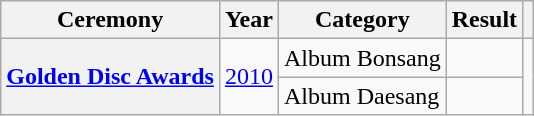<table class="wikitable sortable plainrowheaders">
<tr>
<th scope="col">Ceremony</th>
<th scope="col">Year</th>
<th scope="col">Category</th>
<th scope="col">Result</th>
<th scope="col" class="unsortable"></th>
</tr>
<tr>
<th scope="row" rowspan="2"><a href='#'>Golden Disc Awards</a></th>
<td style="text-align:center" rowspan="2"><a href='#'>2010</a></td>
<td>Album Bonsang</td>
<td></td>
<td style="text-align:center" rowspan="2"></td>
</tr>
<tr>
<td>Album Daesang</td>
<td></td>
</tr>
</table>
